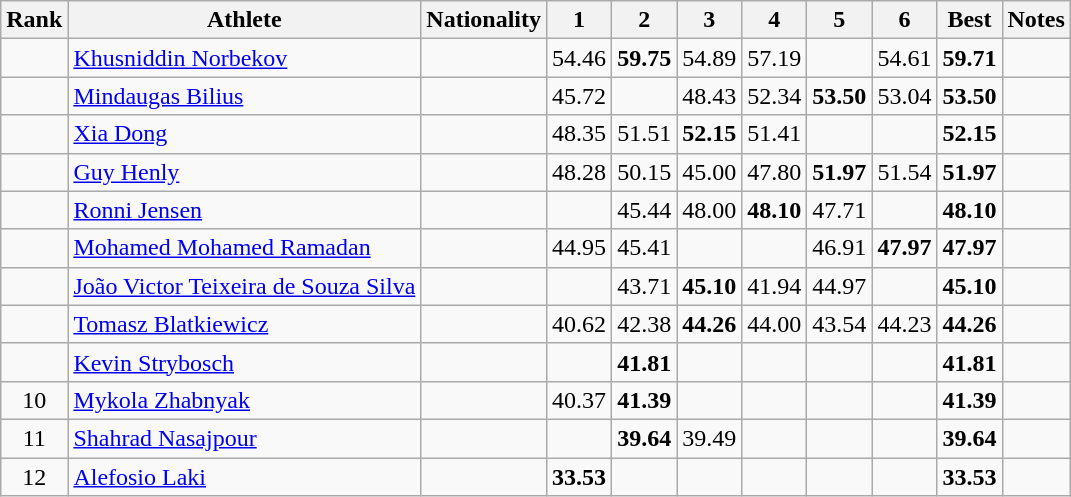<table class="wikitable sortable" style="text-align:center">
<tr>
<th>Rank</th>
<th>Athlete</th>
<th>Nationality</th>
<th width="25">1</th>
<th width="25">2</th>
<th width="25">3</th>
<th width="25">4</th>
<th width="25">5</th>
<th width="25">6</th>
<th>Best</th>
<th>Notes</th>
</tr>
<tr>
<td></td>
<td align=left><a href='#'>Khusniddin Norbekov</a></td>
<td align=left></td>
<td>54.46</td>
<td><strong>59.75</strong></td>
<td>54.89</td>
<td>57.19</td>
<td></td>
<td>54.61</td>
<td><strong>59.71</strong></td>
<td></td>
</tr>
<tr>
<td></td>
<td align=left><a href='#'>Mindaugas Bilius</a></td>
<td align=left></td>
<td>45.72</td>
<td></td>
<td>48.43</td>
<td>52.34</td>
<td><strong>53.50</strong></td>
<td>53.04</td>
<td><strong>53.50</strong></td>
<td></td>
</tr>
<tr>
<td></td>
<td align=left><a href='#'>Xia Dong</a></td>
<td align=left></td>
<td>48.35</td>
<td>51.51</td>
<td><strong>52.15</strong></td>
<td>51.41</td>
<td></td>
<td></td>
<td><strong>52.15</strong></td>
<td></td>
</tr>
<tr>
<td></td>
<td align=left><a href='#'>Guy Henly</a></td>
<td align=left></td>
<td>48.28</td>
<td>50.15</td>
<td>45.00</td>
<td>47.80</td>
<td><strong>51.97</strong></td>
<td>51.54</td>
<td><strong>51.97</strong></td>
<td></td>
</tr>
<tr>
<td></td>
<td align=left><a href='#'>Ronni Jensen</a></td>
<td align=left></td>
<td></td>
<td>45.44</td>
<td>48.00</td>
<td><strong>48.10</strong></td>
<td>47.71</td>
<td></td>
<td><strong>48.10</strong></td>
<td></td>
</tr>
<tr>
<td></td>
<td align=left><a href='#'>Mohamed Mohamed Ramadan</a></td>
<td align=left></td>
<td>44.95</td>
<td>45.41</td>
<td></td>
<td></td>
<td>46.91</td>
<td><strong>47.97</strong></td>
<td><strong>47.97</strong></td>
<td></td>
</tr>
<tr>
<td></td>
<td align=left><a href='#'>João Victor Teixeira de Souza Silva</a></td>
<td align=left></td>
<td></td>
<td>43.71</td>
<td><strong>45.10</strong></td>
<td>41.94</td>
<td>44.97</td>
<td></td>
<td><strong>45.10</strong></td>
<td></td>
</tr>
<tr>
<td></td>
<td align=left><a href='#'>Tomasz Blatkiewicz</a></td>
<td align=left></td>
<td>40.62</td>
<td>42.38</td>
<td><strong>44.26</strong></td>
<td>44.00</td>
<td>43.54</td>
<td>44.23</td>
<td><strong>44.26</strong></td>
<td></td>
</tr>
<tr>
<td></td>
<td align=left><a href='#'>Kevin Strybosch</a></td>
<td align=left></td>
<td></td>
<td><strong>41.81</strong></td>
<td></td>
<td></td>
<td></td>
<td></td>
<td><strong>41.81</strong></td>
<td></td>
</tr>
<tr>
<td>10</td>
<td align=left><a href='#'>Mykola Zhabnyak</a></td>
<td align=left></td>
<td>40.37</td>
<td><strong>41.39</strong></td>
<td></td>
<td></td>
<td></td>
<td></td>
<td><strong>41.39</strong></td>
<td></td>
</tr>
<tr>
<td>11</td>
<td align=left><a href='#'>Shahrad Nasajpour</a></td>
<td align=left></td>
<td></td>
<td><strong>39.64</strong></td>
<td>39.49</td>
<td></td>
<td></td>
<td></td>
<td><strong>39.64</strong></td>
<td></td>
</tr>
<tr>
<td>12</td>
<td align=left><a href='#'>Alefosio Laki</a></td>
<td align=left></td>
<td><strong>33.53</strong></td>
<td></td>
<td></td>
<td></td>
<td></td>
<td></td>
<td><strong>33.53</strong></td>
<td></td>
</tr>
</table>
